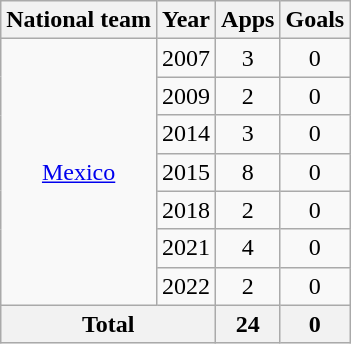<table class="wikitable" style="text-align: center;">
<tr>
<th>National team</th>
<th>Year</th>
<th>Apps</th>
<th>Goals</th>
</tr>
<tr>
<td rowspan="7" valign="center"><a href='#'>Mexico</a></td>
<td>2007</td>
<td>3</td>
<td>0</td>
</tr>
<tr>
<td>2009</td>
<td>2</td>
<td>0</td>
</tr>
<tr>
<td>2014</td>
<td>3</td>
<td>0</td>
</tr>
<tr>
<td>2015</td>
<td>8</td>
<td>0</td>
</tr>
<tr>
<td>2018</td>
<td>2</td>
<td>0</td>
</tr>
<tr>
<td>2021</td>
<td>4</td>
<td>0</td>
</tr>
<tr>
<td>2022</td>
<td>2</td>
<td>0</td>
</tr>
<tr>
<th colspan="2">Total</th>
<th>24</th>
<th>0</th>
</tr>
</table>
